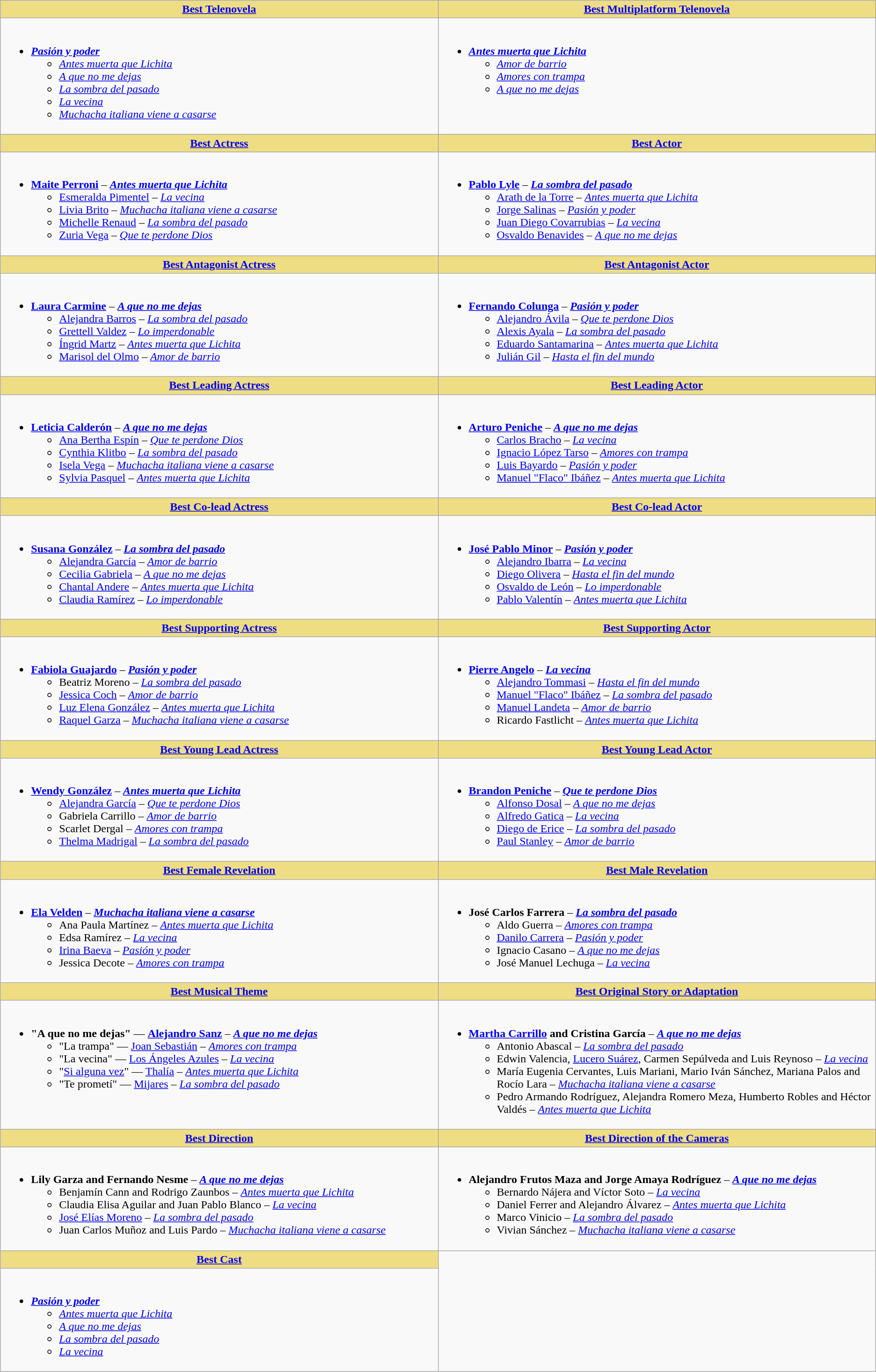<table class="wikitable">
<tr>
<th style="background:#EEDD82; width:50%"><a href='#'>Best Telenovela</a></th>
<th style="background:#EEDD82; width:50%"><a href='#'>Best Multiplatform Telenovela</a></th>
</tr>
<tr>
<td valign="top"><br><ul><li><strong><em><a href='#'>Pasión y poder</a></em></strong><ul><li><em><a href='#'>Antes muerta que Lichita</a></em></li><li><em><a href='#'>A que no me dejas</a></em></li><li><em><a href='#'>La sombra del pasado</a></em></li><li><em><a href='#'>La vecina</a></em></li><li><em><a href='#'>Muchacha italiana viene a casarse</a></em></li></ul></li></ul></td>
<td valign="top"><br><ul><li><strong><em><a href='#'>Antes muerta que Lichita</a></em></strong><ul><li><em><a href='#'>Amor de barrio</a></em></li><li><em><a href='#'>Amores con trampa</a></em></li><li><em><a href='#'>A que no me dejas</a></em></li></ul></li></ul></td>
</tr>
<tr>
<th style="background:#EEDD82; width:50%"><a href='#'>Best Actress</a></th>
<th style="background:#EEDD82; width:50%"><a href='#'>Best Actor</a></th>
</tr>
<tr>
<td valign="top"><br><ul><li><strong><a href='#'>Maite Perroni</a></strong> – <strong><em><a href='#'>Antes muerta que Lichita</a></em></strong><ul><li><a href='#'>Esmeralda Pimentel</a> – <em><a href='#'>La vecina</a></em></li><li><a href='#'>Livia Brito</a> – <em><a href='#'>Muchacha italiana viene a casarse</a></em></li><li><a href='#'>Michelle Renaud</a> – <em><a href='#'>La sombra del pasado</a></em></li><li><a href='#'>Zuria Vega</a> – <em><a href='#'>Que te perdone Dios</a></em></li></ul></li></ul></td>
<td valign="top"><br><ul><li><strong><a href='#'>Pablo Lyle</a></strong> – <strong><em><a href='#'>La sombra del pasado</a></em></strong><ul><li><a href='#'>Arath de la Torre</a> – <em><a href='#'>Antes muerta que Lichita</a></em></li><li><a href='#'>Jorge Salinas</a> – <em><a href='#'>Pasión y poder</a></em></li><li><a href='#'>Juan Diego Covarrubias</a> – <em><a href='#'>La vecina</a></em></li><li><a href='#'>Osvaldo Benavides</a> – <em><a href='#'>A que no me dejas</a></em></li></ul></li></ul></td>
</tr>
<tr>
<th style="background:#EEDD82; width:50%"><a href='#'>Best Antagonist Actress</a></th>
<th style="background:#EEDD82; width:50%"><a href='#'>Best Antagonist Actor</a></th>
</tr>
<tr>
<td valign="top"><br><ul><li><strong><a href='#'>Laura Carmine</a></strong> – <strong><em><a href='#'>A que no me dejas</a></em></strong><ul><li><a href='#'>Alejandra Barros</a> – <em><a href='#'>La sombra del pasado</a></em></li><li><a href='#'>Grettell Valdez</a> – <em><a href='#'>Lo imperdonable</a></em></li><li><a href='#'>Íngrid Martz</a> – <em><a href='#'>Antes muerta que Lichita</a></em></li><li><a href='#'>Marisol del Olmo</a> – <em><a href='#'>Amor de barrio</a></em></li></ul></li></ul></td>
<td valign="top"><br><ul><li><strong><a href='#'>Fernando Colunga</a></strong> – <strong><em><a href='#'>Pasión y poder</a></em></strong><ul><li><a href='#'>Alejandro Ávila</a> – <em><a href='#'>Que te perdone Dios</a></em></li><li><a href='#'>Alexis Ayala</a> – <em><a href='#'>La sombra del pasado</a></em></li><li><a href='#'>Eduardo Santamarina</a> – <em><a href='#'>Antes muerta que Lichita</a></em></li><li><a href='#'>Julián Gil</a> – <em><a href='#'>Hasta el fin del mundo</a></em></li></ul></li></ul></td>
</tr>
<tr>
<th style="background:#EEDD82; width:50%"><a href='#'>Best Leading Actress</a></th>
<th style="background:#EEDD82; width:50%"><a href='#'>Best Leading Actor</a></th>
</tr>
<tr>
<td valign="top"><br><ul><li><strong><a href='#'>Leticia Calderón</a></strong> – <strong><em><a href='#'>A que no me dejas</a></em></strong><ul><li><a href='#'>Ana Bertha Espín</a> – <em><a href='#'>Que te perdone Dios</a></em></li><li><a href='#'>Cynthia Klitbo</a> – <em><a href='#'>La sombra del pasado</a></em></li><li><a href='#'>Isela Vega</a> – <em><a href='#'>Muchacha italiana viene a casarse</a></em></li><li><a href='#'>Sylvia Pasquel</a> – <em><a href='#'>Antes muerta que Lichita</a></em></li></ul></li></ul></td>
<td valign="top"><br><ul><li><strong><a href='#'>Arturo Peniche</a></strong> – <strong><em><a href='#'>A que no me dejas</a></em></strong><ul><li><a href='#'>Carlos Bracho</a> – <em><a href='#'>La vecina</a></em></li><li><a href='#'>Ignacio López Tarso</a> – <em><a href='#'>Amores con trampa</a></em></li><li><a href='#'>Luis Bayardo</a> – <em><a href='#'>Pasión y poder</a></em></li><li><a href='#'>Manuel "Flaco" Ibáñez</a> – <em><a href='#'>Antes muerta que Lichita</a></em></li></ul></li></ul></td>
</tr>
<tr>
<th style="background:#EEDD82; width:50%"><a href='#'>Best Co-lead Actress</a></th>
<th style="background:#EEDD82; width:50%"><a href='#'>Best Co-lead Actor</a></th>
</tr>
<tr>
<td valign="top"><br><ul><li><strong><a href='#'>Susana González</a></strong> – <strong><em><a href='#'>La sombra del pasado</a></em></strong><ul><li><a href='#'>Alejandra García</a> – <em><a href='#'>Amor de barrio</a></em></li><li><a href='#'>Cecilia Gabriela</a> – <em><a href='#'>A que no me dejas</a></em></li><li><a href='#'>Chantal Andere</a> – <em><a href='#'>Antes muerta que Lichita</a></em></li><li><a href='#'>Claudia Ramírez</a> – <em><a href='#'>Lo imperdonable</a></em></li></ul></li></ul></td>
<td valign="top"><br><ul><li><strong><a href='#'>José Pablo Minor</a></strong> – <strong><em><a href='#'>Pasión y poder</a></em></strong><ul><li><a href='#'>Alejandro Ibarra</a> – <em><a href='#'>La vecina</a></em></li><li><a href='#'>Diego Olivera</a> – <em><a href='#'>Hasta el fin del mundo</a></em></li><li><a href='#'>Osvaldo de León</a> – <em><a href='#'>Lo imperdonable</a></em></li><li><a href='#'>Pablo Valentín</a> – <em><a href='#'>Antes muerta que Lichita</a></em></li></ul></li></ul></td>
</tr>
<tr>
<th style="background:#EEDD82; width:50%"><a href='#'>Best Supporting Actress</a></th>
<th style="background:#EEDD82; width:50%"><a href='#'>Best Supporting Actor</a></th>
</tr>
<tr>
<td valign="top"><br><ul><li><strong><a href='#'>Fabiola Guajardo</a></strong> – <strong><em><a href='#'>Pasión y poder</a></em></strong><ul><li>Beatriz Moreno – <em><a href='#'>La sombra del pasado</a></em></li><li><a href='#'>Jessica Coch</a> – <em><a href='#'>Amor de barrio</a></em></li><li><a href='#'>Luz Elena González</a> – <em><a href='#'>Antes muerta que Lichita</a></em></li><li><a href='#'>Raquel Garza</a> – <em><a href='#'>Muchacha italiana viene a casarse</a></em></li></ul></li></ul></td>
<td valign="top"><br><ul><li><strong><a href='#'>Pierre Angelo</a></strong> – <strong><em><a href='#'>La vecina</a></em></strong><ul><li><a href='#'>Alejandro Tommasi</a> – <em><a href='#'>Hasta el fin del mundo</a></em></li><li><a href='#'>Manuel "Flaco" Ibáñez</a> – <em><a href='#'>La sombra del pasado</a></em></li><li><a href='#'>Manuel Landeta</a> – <em><a href='#'>Amor de barrio</a></em></li><li>Ricardo Fastlicht – <em><a href='#'>Antes muerta que Lichita</a></em></li></ul></li></ul></td>
</tr>
<tr>
<th style="background:#EEDD82; width:50%"><a href='#'>Best Young Lead Actress</a></th>
<th style="background:#EEDD82; width:50%"><a href='#'>Best Young Lead Actor</a></th>
</tr>
<tr>
<td valign="top"><br><ul><li><strong><a href='#'>Wendy González</a></strong> – <strong><em><a href='#'>Antes muerta que Lichita</a></em></strong><ul><li><a href='#'>Alejandra García</a> – <em><a href='#'>Que te perdone Dios</a></em></li><li>Gabriela Carrillo – <em><a href='#'>Amor de barrio</a></em></li><li>Scarlet Dergal – <em><a href='#'>Amores con trampa</a></em></li><li><a href='#'>Thelma Madrigal</a> – <em><a href='#'>La sombra del pasado</a></em></li></ul></li></ul></td>
<td valign="top"><br><ul><li><strong><a href='#'>Brandon Peniche</a></strong> – <strong><em><a href='#'>Que te perdone Dios</a></em></strong><ul><li><a href='#'>Alfonso Dosal</a> – <em><a href='#'>A que no me dejas</a></em></li><li><a href='#'>Alfredo Gatica</a> – <em><a href='#'>La vecina</a></em></li><li><a href='#'>Diego de Erice</a> – <em><a href='#'>La sombra del pasado</a></em></li><li><a href='#'>Paul Stanley</a> – <em><a href='#'>Amor de barrio</a></em></li></ul></li></ul></td>
</tr>
<tr>
<th style="background:#EEDD82; width:50%"><a href='#'>Best Female Revelation</a></th>
<th style="background:#EEDD82; width:50%"><a href='#'>Best Male Revelation</a></th>
</tr>
<tr>
<td valign="top"><br><ul><li><strong><a href='#'>Ela Velden</a></strong> – <strong><em><a href='#'>Muchacha italiana viene a casarse</a></em></strong><ul><li>Ana Paula Martínez – <em><a href='#'>Antes muerta que Lichita</a></em></li><li>Edsa Ramírez – <em><a href='#'>La vecina</a></em></li><li><a href='#'>Irina Baeva</a> – <em><a href='#'>Pasión y poder</a></em></li><li>Jessica Decote – <em><a href='#'>Amores con trampa</a></em></li></ul></li></ul></td>
<td valign="top"><br><ul><li><strong>José Carlos Farrera</strong> – <strong><em><a href='#'>La sombra del pasado</a></em></strong><ul><li>Aldo Guerra – <em><a href='#'>Amores con trampa</a></em></li><li><a href='#'>Danilo Carrera</a> – <em><a href='#'>Pasión y poder</a></em></li><li>Ignacio Casano – <em><a href='#'>A que no me dejas</a></em></li><li>José Manuel Lechuga – <em><a href='#'>La vecina</a></em></li></ul></li></ul></td>
</tr>
<tr>
<th style="background:#EEDD82; width:50%"><a href='#'>Best Musical Theme</a></th>
<th style="background:#EEDD82; width:50%"><a href='#'>Best Original Story or Adaptation</a></th>
</tr>
<tr>
<td valign="top"><br><ul><li><strong>"A que no me dejas"</strong> — <strong><a href='#'>Alejandro Sanz</a></strong> – <strong><em><a href='#'>A que no me dejas</a></em></strong><ul><li>"La trampa" — <a href='#'>Joan Sebastián</a> – <em><a href='#'>Amores con trampa</a></em></li><li>"La vecina" — <a href='#'>Los Ángeles Azules</a> – <em><a href='#'>La vecina</a></em></li><li>"<a href='#'>Si alguna vez</a>" — <a href='#'>Thalía</a> – <em><a href='#'>Antes muerta que Lichita</a></em></li><li>"Te prometí" — <a href='#'>Mijares</a> – <em><a href='#'>La sombra del pasado</a></em></li></ul></li></ul></td>
<td valign="top"><br><ul><li><strong><a href='#'>Martha Carrillo</a> and Cristina García</strong> – <strong><em><a href='#'>A que no me dejas</a></em></strong><ul><li>Antonio Abascal – <em><a href='#'>La sombra del pasado</a></em></li><li>Edwin Valencia, <a href='#'>Lucero Suárez</a>, Carmen Sepúlveda and Luis Reynoso – <em><a href='#'>La vecina</a></em></li><li>María Eugenia Cervantes, Luis Mariani, Mario Iván Sánchez, Mariana Palos and Rocío Lara – <em><a href='#'>Muchacha italiana viene a casarse</a></em></li><li>Pedro Armando Rodríguez, Alejandra Romero Meza, Humberto Robles and Héctor Valdés – <em><a href='#'>Antes muerta que Lichita</a></em></li></ul></li></ul></td>
</tr>
<tr>
<th style="background:#EEDD82; width:50%"><a href='#'>Best Direction</a></th>
<th style="background:#EEDD82; width:50%"><a href='#'>Best Direction of the Cameras</a></th>
</tr>
<tr>
<td valign="top"><br><ul><li><strong>Lily Garza and Fernando Nesme</strong> – <strong><em><a href='#'>A que no me dejas</a></em></strong><ul><li>Benjamín Cann and Rodrigo Zaunbos – <em><a href='#'>Antes muerta que Lichita</a></em></li><li>Claudia Elisa Aguilar and Juan Pablo Blanco – <em><a href='#'>La vecina</a></em></li><li><a href='#'>José Elías Moreno</a> – <em><a href='#'>La sombra del pasado</a></em></li><li>Juan Carlos Muñoz and Luis Pardo – <em><a href='#'>Muchacha italiana viene a casarse</a></em></li></ul></li></ul></td>
<td valign="top"><br><ul><li><strong>Alejandro Frutos Maza and Jorge Amaya Rodríguez</strong> – <strong><em><a href='#'>A que no me dejas</a></em></strong><ul><li>Bernardo Nájera and Víctor Soto – <em><a href='#'>La vecina</a></em></li><li>Daniel Ferrer and Alejandro Álvarez – <em><a href='#'>Antes muerta que Lichita</a></em></li><li>Marco Vinicio – <em><a href='#'>La sombra del pasado</a></em></li><li>Vivian Sánchez – <em><a href='#'>Muchacha italiana viene a casarse</a></em></li></ul></li></ul></td>
</tr>
<tr>
<th style="background:#EEDD82; width:50%"><a href='#'>Best Cast</a></th>
</tr>
<tr>
<td valign="top"><br><ul><li><strong><em><a href='#'>Pasión y poder</a></em></strong><ul><li><em><a href='#'>Antes muerta que Lichita</a></em></li><li><em><a href='#'>A que no me dejas</a></em></li><li><em><a href='#'>La sombra del pasado</a></em></li><li><em><a href='#'>La vecina</a></em></li></ul></li></ul></td>
</tr>
</table>
